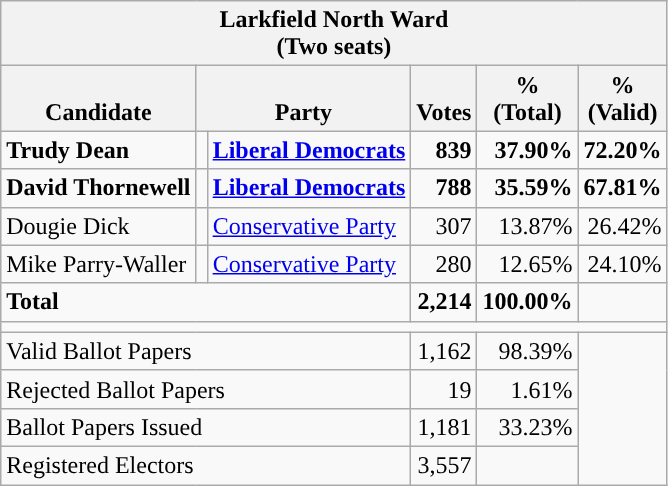<table class="wikitable" border="1" style="text-align:right; font-size:100%">
<tr>
<th align=center colspan=6>Larkfield North Ward<br>(Two seats)</th>
</tr>
<tr>
<th valign=bottom>Candidate</th>
<th valign=bottom colspan=2>Party</th>
<th valign=bottom>Votes</th>
<th>%<br>(Total)</th>
<th>%<br>(Valid)</th>
</tr>
<tr>
<td align=left><strong>Trudy Dean</strong></td>
<td style="background:"></td>
<td align=left><strong><a href='#'>Liberal Democrats</a></strong></td>
<td><strong>839</strong></td>
<td><strong>37.90%</strong></td>
<td><strong>72.20%</strong></td>
</tr>
<tr>
<td align=left><strong>David Thornewell</strong></td>
<td style="background:"></td>
<td align=left><strong><a href='#'>Liberal Democrats</a></strong></td>
<td><strong>788</strong></td>
<td><strong>35.59%</strong></td>
<td><strong>67.81%</strong></td>
</tr>
<tr>
<td align=left>Dougie Dick</td>
<td style="background:"></td>
<td align=left><a href='#'>Conservative Party</a></td>
<td>307</td>
<td>13.87%</td>
<td>26.42%</td>
</tr>
<tr>
<td align=left>Mike Parry-Waller</td>
<td style="background:"></td>
<td align=left><a href='#'>Conservative Party</a></td>
<td>280</td>
<td>12.65%</td>
<td>24.10%</td>
</tr>
<tr style="font-weight:bold">
<td align=left colspan=3>Total</td>
<td>2,214</td>
<td>100.00%</td>
<td></td>
</tr>
<tr>
<td align=left colspan=6></td>
</tr>
<tr>
<td align=left colspan=3>Valid Ballot Papers</td>
<td>1,162</td>
<td>98.39%</td>
<td rowspan=4></td>
</tr>
<tr>
<td align=left colspan=3>Rejected Ballot Papers</td>
<td>19</td>
<td>1.61%</td>
</tr>
<tr>
<td align=left colspan=3>Ballot Papers Issued</td>
<td>1,181</td>
<td>33.23%</td>
</tr>
<tr>
<td align=left colspan=3>Registered Electors</td>
<td>3,557</td>
<td></td>
</tr>
</table>
